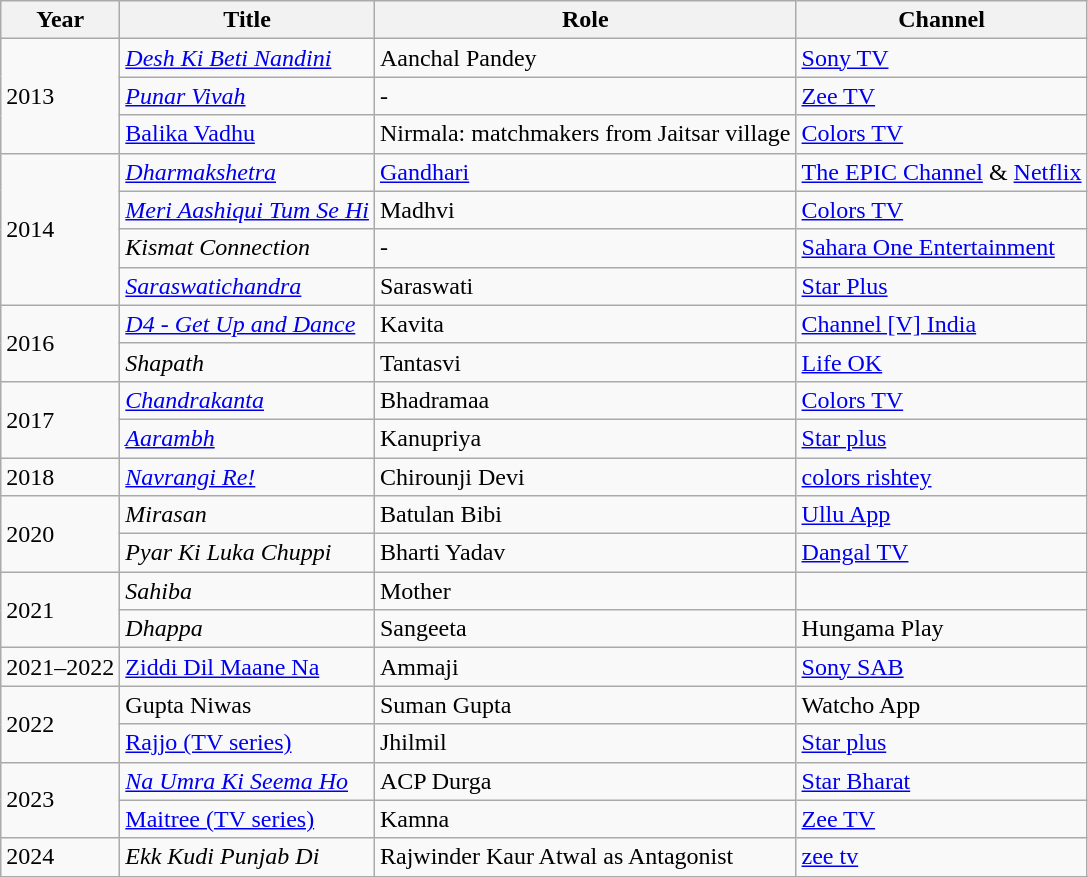<table class="wikitable sortable">
<tr>
<th>Year</th>
<th>Title</th>
<th>Role</th>
<th>Channel</th>
</tr>
<tr>
<td rowspan="3">2013</td>
<td><em><a href='#'>Desh Ki Beti Nandini</a></em></td>
<td>Aanchal Pandey</td>
<td><a href='#'>Sony TV</a></td>
</tr>
<tr>
<td><em><a href='#'>Punar Vivah</a></em></td>
<td>-</td>
<td><a href='#'>Zee TV</a></td>
</tr>
<tr>
<td><a href='#'>Balika Vadhu</a></td>
<td>Nirmala: matchmakers from Jaitsar village</td>
<td><a href='#'>Colors TV</a></td>
</tr>
<tr>
<td rowspan="4">2014</td>
<td><em><a href='#'>Dharmakshetra</a></em></td>
<td><a href='#'>Gandhari</a></td>
<td><a href='#'>The EPIC Channel</a> & <a href='#'>Netflix</a></td>
</tr>
<tr>
<td><em><a href='#'>Meri Aashiqui Tum Se Hi</a></em></td>
<td>Madhvi</td>
<td><a href='#'>Colors TV</a></td>
</tr>
<tr>
<td><em>Kismat Connection</em></td>
<td>-</td>
<td><a href='#'>Sahara One Entertainment</a></td>
</tr>
<tr>
<td><em><a href='#'>Saraswatichandra</a></em></td>
<td>Saraswati</td>
<td><a href='#'>Star Plus</a></td>
</tr>
<tr>
<td rowspan="2">2016</td>
<td><em><a href='#'>D4 - Get Up and Dance</a></em></td>
<td>Kavita</td>
<td><a href='#'>Channel [V] India</a></td>
</tr>
<tr>
<td><em>Shapath</em></td>
<td>Tantasvi</td>
<td><a href='#'>Life OK</a></td>
</tr>
<tr>
<td rowspan="2">2017</td>
<td><em><a href='#'>Chandrakanta</a></em></td>
<td>Bhadramaa</td>
<td><a href='#'>Colors TV</a></td>
</tr>
<tr>
<td><em><a href='#'>Aarambh</a></em></td>
<td>Kanupriya</td>
<td><a href='#'>Star plus</a></td>
</tr>
<tr>
<td>2018</td>
<td><em><a href='#'>Navrangi Re!</a></em></td>
<td>Chirounji Devi</td>
<td><a href='#'>colors rishtey</a></td>
</tr>
<tr>
<td rowspan="2">2020</td>
<td><em>Mirasan</em></td>
<td>Batulan Bibi</td>
<td><a href='#'>Ullu App</a></td>
</tr>
<tr>
<td><em>Pyar Ki Luka Chuppi</em></td>
<td>Bharti Yadav</td>
<td><a href='#'>Dangal TV</a></td>
</tr>
<tr>
<td rowspan="2">2021</td>
<td><em>Sahiba</em></td>
<td>Mother</td>
<td></td>
</tr>
<tr>
<td><em>Dhappa</em></td>
<td>Sangeeta</td>
<td>Hungama Play</td>
</tr>
<tr>
<td>2021–2022</td>
<td><a href='#'>Ziddi Dil Maane Na</a></td>
<td>Ammaji</td>
<td><a href='#'>Sony SAB</a></td>
</tr>
<tr>
<td rowspan="2">2022</td>
<td>Gupta Niwas </td>
<td>Suman Gupta</td>
<td>Watcho App</td>
</tr>
<tr>
<td><a href='#'>Rajjo (TV series)</a></td>
<td>Jhilmil</td>
<td><a href='#'>Star plus</a></td>
</tr>
<tr>
<td rowspan="2">2023</td>
<td><em><a href='#'>Na Umra Ki Seema Ho</a></em></td>
<td>ACP Durga</td>
<td><a href='#'>Star Bharat</a></td>
</tr>
<tr>
<td><a href='#'>Maitree (TV series)</a></td>
<td>Kamna</td>
<td><a href='#'>Zee TV</a></td>
</tr>
<tr>
<td rowspan="2">2024</td>
<td><em>Ekk Kudi Punjab Di</em></td>
<td>Rajwinder Kaur Atwal as Antagonist</td>
<td><a href='#'>zee tv</a></td>
</tr>
<tr>
</tr>
</table>
